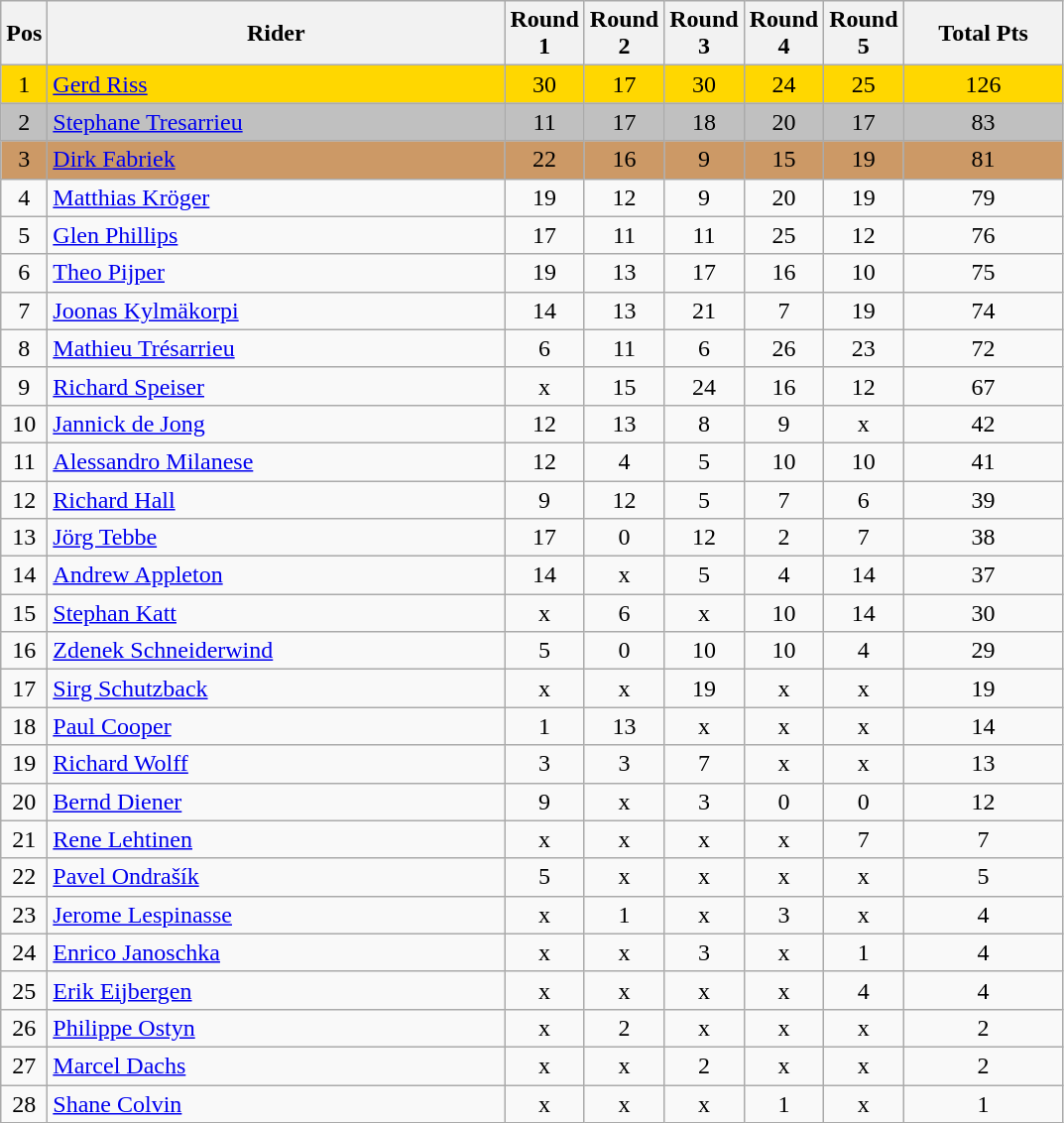<table class="wikitable" style="font-size: 100%">
<tr>
<th width=20>Pos</th>
<th width=300>Rider</th>
<th width=40>Round 1</th>
<th width=40>Round 2</th>
<th width=40>Round 3</th>
<th width=40>Round 4</th>
<th width=40>Round 5</th>
<th width=100>Total Pts</th>
</tr>
<tr align=center style="background-color: gold;">
<td>1</td>
<td align="left"> <a href='#'>Gerd Riss</a></td>
<td>30</td>
<td>17</td>
<td>30</td>
<td>24</td>
<td>25</td>
<td>126</td>
</tr>
<tr align=center style="background-color: silver;">
<td>2</td>
<td align="left"> <a href='#'>Stephane Tresarrieu</a></td>
<td>11</td>
<td>17</td>
<td>18</td>
<td>20</td>
<td>17</td>
<td>83</td>
</tr>
<tr align=center style="background-color: #cc9966;">
<td>3</td>
<td align="left"> <a href='#'>Dirk Fabriek</a></td>
<td>22</td>
<td>16</td>
<td>9</td>
<td>15</td>
<td>19</td>
<td>81</td>
</tr>
<tr align=center>
<td>4</td>
<td align="left"> <a href='#'>Matthias Kröger</a></td>
<td>19</td>
<td>12</td>
<td>9</td>
<td>20</td>
<td>19</td>
<td>79</td>
</tr>
<tr align=center>
<td>5</td>
<td align="left"> <a href='#'>Glen Phillips</a></td>
<td>17</td>
<td>11</td>
<td>11</td>
<td>25</td>
<td>12</td>
<td>76</td>
</tr>
<tr align=center>
<td>6</td>
<td align="left"> <a href='#'>Theo Pijper</a></td>
<td>19</td>
<td>13</td>
<td>17</td>
<td>16</td>
<td>10</td>
<td>75</td>
</tr>
<tr align=center>
<td>7</td>
<td align="left"> <a href='#'>Joonas Kylmäkorpi</a></td>
<td>14</td>
<td>13</td>
<td>21</td>
<td>7</td>
<td>19</td>
<td>74</td>
</tr>
<tr align=center>
<td>8</td>
<td align="left"> <a href='#'>Mathieu Trésarrieu</a></td>
<td>6</td>
<td>11</td>
<td>6</td>
<td>26</td>
<td>23</td>
<td>72</td>
</tr>
<tr align=center>
<td>9</td>
<td align="left"> <a href='#'>Richard Speiser</a></td>
<td>x</td>
<td>15</td>
<td>24</td>
<td>16</td>
<td>12</td>
<td>67</td>
</tr>
<tr align=center>
<td>10</td>
<td align="left"> <a href='#'>Jannick de Jong</a></td>
<td>12</td>
<td>13</td>
<td>8</td>
<td>9</td>
<td>x</td>
<td>42</td>
</tr>
<tr align=center>
<td>11</td>
<td align="left"> <a href='#'>Alessandro Milanese</a></td>
<td>12</td>
<td>4</td>
<td>5</td>
<td>10</td>
<td>10</td>
<td>41</td>
</tr>
<tr align=center>
<td>12</td>
<td align="left"> <a href='#'>Richard Hall</a></td>
<td>9</td>
<td>12</td>
<td>5</td>
<td>7</td>
<td>6</td>
<td>39</td>
</tr>
<tr align=center>
<td>13</td>
<td align="left"> <a href='#'>Jörg Tebbe</a></td>
<td>17</td>
<td>0</td>
<td>12</td>
<td>2</td>
<td>7</td>
<td>38</td>
</tr>
<tr align=center>
<td>14</td>
<td align="left"> <a href='#'>Andrew Appleton</a></td>
<td>14</td>
<td>x</td>
<td>5</td>
<td>4</td>
<td>14</td>
<td>37</td>
</tr>
<tr align=center>
<td>15</td>
<td align="left"> <a href='#'>Stephan Katt</a></td>
<td>x</td>
<td>6</td>
<td>x</td>
<td>10</td>
<td>14</td>
<td>30</td>
</tr>
<tr align=center>
<td>16</td>
<td align="left"> <a href='#'>Zdenek Schneiderwind</a></td>
<td>5</td>
<td>0</td>
<td>10</td>
<td>10</td>
<td>4</td>
<td>29</td>
</tr>
<tr align=center>
<td>17</td>
<td align="left"> <a href='#'>Sirg Schutzback</a></td>
<td>x</td>
<td>x</td>
<td>19</td>
<td>x</td>
<td>x</td>
<td>19</td>
</tr>
<tr align=center>
<td>18</td>
<td align="left"> <a href='#'>Paul Cooper</a></td>
<td>1</td>
<td>13</td>
<td>x</td>
<td>x</td>
<td>x</td>
<td>14</td>
</tr>
<tr align=center>
<td>19</td>
<td align="left"> <a href='#'>Richard Wolff</a></td>
<td>3</td>
<td>3</td>
<td>7</td>
<td>x</td>
<td>x</td>
<td>13</td>
</tr>
<tr align=center>
<td>20</td>
<td align="left"> <a href='#'>Bernd Diener</a></td>
<td>9</td>
<td>x</td>
<td>3</td>
<td>0</td>
<td>0</td>
<td>12</td>
</tr>
<tr align=center>
<td>21</td>
<td align="left"> <a href='#'>Rene Lehtinen</a></td>
<td>x</td>
<td>x</td>
<td>x</td>
<td>x</td>
<td>7</td>
<td>7</td>
</tr>
<tr align=center>
<td>22</td>
<td align="left"> <a href='#'>Pavel Ondrašík</a></td>
<td>5</td>
<td>x</td>
<td>x</td>
<td>x</td>
<td>x</td>
<td>5</td>
</tr>
<tr align=center>
<td>23</td>
<td align="left"> <a href='#'>Jerome Lespinasse</a></td>
<td>x</td>
<td>1</td>
<td>x</td>
<td>3</td>
<td>x</td>
<td>4</td>
</tr>
<tr align=center>
<td>24</td>
<td align="left"> <a href='#'>Enrico Janoschka</a></td>
<td>x</td>
<td>x</td>
<td>3</td>
<td>x</td>
<td>1</td>
<td>4</td>
</tr>
<tr align=center>
<td>25</td>
<td align="left"> <a href='#'>Erik Eijbergen</a></td>
<td>x</td>
<td>x</td>
<td>x</td>
<td>x</td>
<td>4</td>
<td>4</td>
</tr>
<tr align=center>
<td>26</td>
<td align="left"> <a href='#'>Philippe Ostyn</a></td>
<td>x</td>
<td>2</td>
<td>x</td>
<td>x</td>
<td>x</td>
<td>2</td>
</tr>
<tr align=center>
<td>27</td>
<td align="left"> <a href='#'>Marcel Dachs</a></td>
<td>x</td>
<td>x</td>
<td>2</td>
<td>x</td>
<td>x</td>
<td>2</td>
</tr>
<tr align=center>
<td>28</td>
<td align="left"> <a href='#'>Shane Colvin</a></td>
<td>x</td>
<td>x</td>
<td>x</td>
<td>1</td>
<td>x</td>
<td>1</td>
</tr>
</table>
